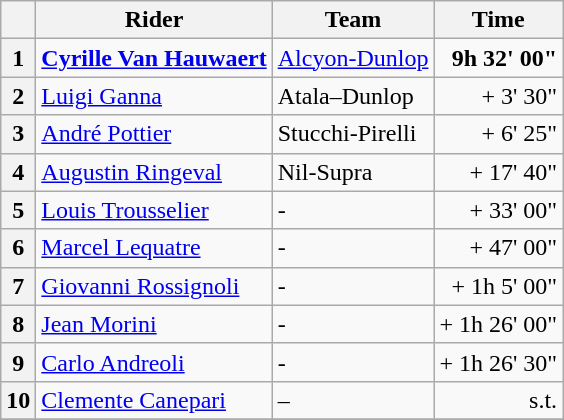<table class="wikitable">
<tr>
<th></th>
<th>Rider</th>
<th>Team</th>
<th>Time</th>
</tr>
<tr>
<th align=center>1</th>
<td> <strong><a href='#'>Cyrille Van Hauwaert</a></strong></td>
<td><a href='#'>Alcyon-Dunlop</a></td>
<td align=right><strong>9h 32' 00"</strong></td>
</tr>
<tr>
<th align=center>2</th>
<td> <a href='#'>Luigi Ganna</a></td>
<td>Atala–Dunlop</td>
<td align=right>+ 3' 30"</td>
</tr>
<tr>
<th align=center>3</th>
<td> <a href='#'>André Pottier</a></td>
<td>Stucchi-Pirelli</td>
<td align=right>+ 6' 25"</td>
</tr>
<tr>
<th align=center>4</th>
<td> <a href='#'>Augustin Ringeval</a></td>
<td>Nil-Supra</td>
<td align=right>+ 17' 40"</td>
</tr>
<tr>
<th align=center>5</th>
<td> <a href='#'>Louis Trousselier</a></td>
<td>-</td>
<td align=right>+ 33' 00"</td>
</tr>
<tr>
<th align=center>6</th>
<td> <a href='#'>Marcel Lequatre</a></td>
<td>-</td>
<td align=right>+ 47' 00"</td>
</tr>
<tr>
<th align=center>7</th>
<td> <a href='#'>Giovanni Rossignoli</a></td>
<td>-</td>
<td align=right>+ 1h 5'  00"</td>
</tr>
<tr>
<th align=center>8</th>
<td> <a href='#'>Jean Morini</a></td>
<td>-</td>
<td align=right>+ 1h 26' 00"</td>
</tr>
<tr>
<th align=center>9</th>
<td> <a href='#'>Carlo Andreoli</a></td>
<td>-</td>
<td align=right>+ 1h 26' 30"</td>
</tr>
<tr>
<th align=center>10</th>
<td> <a href='#'>Clemente Canepari</a></td>
<td>–</td>
<td align=right>s.t.</td>
</tr>
<tr>
</tr>
</table>
